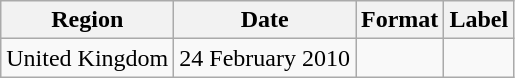<table class="wikitable">
<tr>
<th>Region</th>
<th>Date</th>
<th>Format</th>
<th>Label</th>
</tr>
<tr>
<td rowspan=2>United Kingdom</td>
<td>24 February 2010</td>
<td></td>
<td></td>
</tr>
</table>
